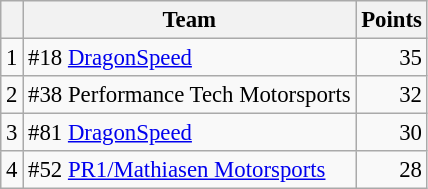<table class="wikitable" style="font-size: 95%;">
<tr>
<th scope="col"></th>
<th scope="col">Team</th>
<th scope="col">Points</th>
</tr>
<tr>
<td align=center>1</td>
<td> #18 <a href='#'>DragonSpeed</a></td>
<td align=right>35</td>
</tr>
<tr>
<td align=center>2</td>
<td> #38 Performance Tech Motorsports</td>
<td align=right>32</td>
</tr>
<tr>
<td align=center>3</td>
<td> #81 <a href='#'>DragonSpeed</a></td>
<td align=right>30</td>
</tr>
<tr>
<td align=center>4</td>
<td> #52 <a href='#'>PR1/Mathiasen Motorsports</a></td>
<td align=right>28</td>
</tr>
</table>
